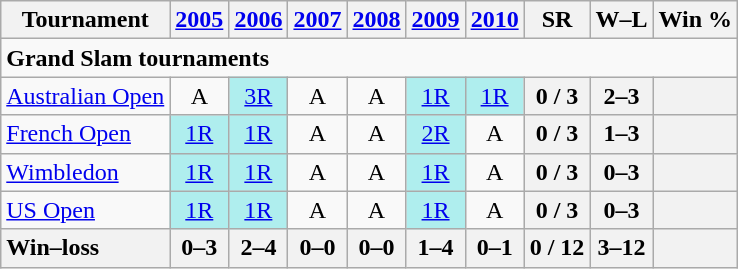<table class="wikitable" style="text-align:center;">
<tr>
<th>Tournament</th>
<th><a href='#'>2005</a></th>
<th><a href='#'>2006</a></th>
<th><a href='#'>2007</a></th>
<th><a href='#'>2008</a></th>
<th><a href='#'>2009</a></th>
<th><a href='#'>2010</a></th>
<th>SR</th>
<th>W–L</th>
<th>Win %</th>
</tr>
<tr>
<td colspan="16" style="text-align:left;"><strong>Grand Slam tournaments</strong></td>
</tr>
<tr>
<td align=left><a href='#'>Australian Open</a></td>
<td>A</td>
<td bgcolor=afeeee><a href='#'>3R</a></td>
<td>A</td>
<td>A</td>
<td bgcolor=afeeee><a href='#'>1R</a></td>
<td bgcolor=afeeee><a href='#'>1R</a></td>
<th>0 / 3</th>
<th>2–3</th>
<th></th>
</tr>
<tr>
<td align=left><a href='#'>French Open</a></td>
<td bgcolor=afeeee><a href='#'>1R</a></td>
<td bgcolor=afeeee><a href='#'>1R</a></td>
<td>A</td>
<td>A</td>
<td bgcolor=afeeee><a href='#'>2R</a></td>
<td>A</td>
<th>0 / 3</th>
<th>1–3</th>
<th></th>
</tr>
<tr>
<td align=left><a href='#'>Wimbledon</a></td>
<td bgcolor=afeeee><a href='#'>1R</a></td>
<td bgcolor=afeeee><a href='#'>1R</a></td>
<td>A</td>
<td>A</td>
<td bgcolor=afeeee><a href='#'>1R</a></td>
<td>A</td>
<th>0 / 3</th>
<th>0–3</th>
<th></th>
</tr>
<tr>
<td align=left><a href='#'>US Open</a></td>
<td bgcolor=afeeee><a href='#'>1R</a></td>
<td bgcolor=afeeee><a href='#'>1R</a></td>
<td>A</td>
<td>A</td>
<td bgcolor=afeeee><a href='#'>1R</a></td>
<td>A</td>
<th>0 / 3</th>
<th>0–3</th>
<th></th>
</tr>
<tr>
<th style=text-align:left>Win–loss</th>
<th>0–3</th>
<th>2–4</th>
<th>0–0</th>
<th>0–0</th>
<th>1–4</th>
<th>0–1</th>
<th>0 / 12</th>
<th>3–12</th>
<th></th>
</tr>
</table>
